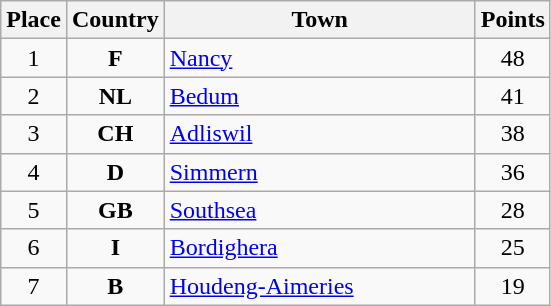<table class="wikitable">
<tr>
<th width="25">Place</th>
<th width="25">Country</th>
<th width="200">Town</th>
<th width="25">Points</th>
</tr>
<tr>
<td align="center">1</td>
<td align="center"><strong>F</strong></td>
<td align="left"><a href='#'>Nancy</a></td>
<td align="center">48</td>
</tr>
<tr>
<td align="center">2</td>
<td align="center"><strong>NL</strong></td>
<td align="left"><a href='#'>Bedum</a></td>
<td align="center">41</td>
</tr>
<tr>
<td align="center">3</td>
<td align="center"><strong>CH</strong></td>
<td align="left"><a href='#'>Adliswil</a></td>
<td align="center">38</td>
</tr>
<tr>
<td align="center">4</td>
<td align="center"><strong>D</strong></td>
<td align="left"><a href='#'>Simmern</a></td>
<td align="center">36</td>
</tr>
<tr>
<td align="center">5</td>
<td align="center"><strong>GB</strong></td>
<td align="left"><a href='#'>Southsea</a></td>
<td align="center">28</td>
</tr>
<tr>
<td align="center">6</td>
<td align="center"><strong>I</strong></td>
<td align="left"><a href='#'>Bordighera</a></td>
<td align="center">25</td>
</tr>
<tr>
<td align="center">7</td>
<td align="center"><strong>B</strong></td>
<td align="left"><a href='#'>Houdeng-Aimeries</a></td>
<td align="center">19</td>
</tr>
</table>
